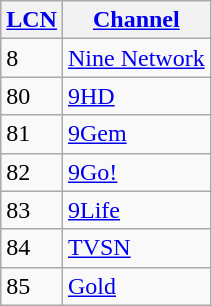<table class="wikitable">
<tr>
<th><a href='#'>LCN</a></th>
<th><a href='#'>Channel</a></th>
</tr>
<tr>
<td>8</td>
<td><a href='#'>Nine Network</a></td>
</tr>
<tr>
<td>80</td>
<td><a href='#'>9HD</a></td>
</tr>
<tr>
<td>81</td>
<td><a href='#'>9Gem</a></td>
</tr>
<tr>
<td>82</td>
<td><a href='#'>9Go!</a></td>
</tr>
<tr>
<td>83</td>
<td><a href='#'>9Life</a></td>
</tr>
<tr>
<td>84</td>
<td><a href='#'>TVSN</a></td>
</tr>
<tr>
<td>85</td>
<td><a href='#'>Gold</a></td>
</tr>
</table>
